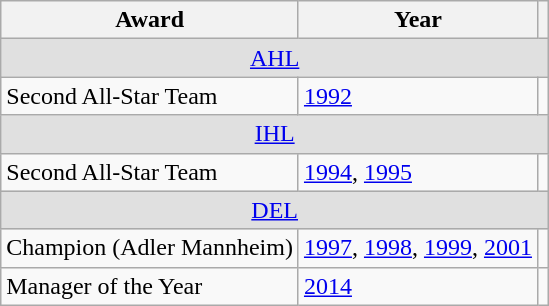<table class="wikitable">
<tr>
<th>Award</th>
<th>Year</th>
<th></th>
</tr>
<tr ALIGN="center" bgcolor="#e0e0e0">
<td colspan="3"><a href='#'>AHL</a></td>
</tr>
<tr>
<td>Second All-Star Team</td>
<td><a href='#'>1992</a></td>
<td></td>
</tr>
<tr ALIGN="center" bgcolor="#e0e0e0">
<td colspan="3"><a href='#'>IHL</a></td>
</tr>
<tr>
<td>Second All-Star Team</td>
<td><a href='#'>1994</a>, <a href='#'>1995</a></td>
<td></td>
</tr>
<tr ALIGN="center" bgcolor="#e0e0e0">
<td colspan="3"><a href='#'>DEL</a></td>
</tr>
<tr>
<td>Champion (Adler Mannheim)</td>
<td><a href='#'>1997</a>, <a href='#'>1998</a>, <a href='#'>1999</a>, <a href='#'>2001</a></td>
<td></td>
</tr>
<tr>
<td>Manager of the Year</td>
<td><a href='#'>2014</a></td>
<td></td>
</tr>
</table>
